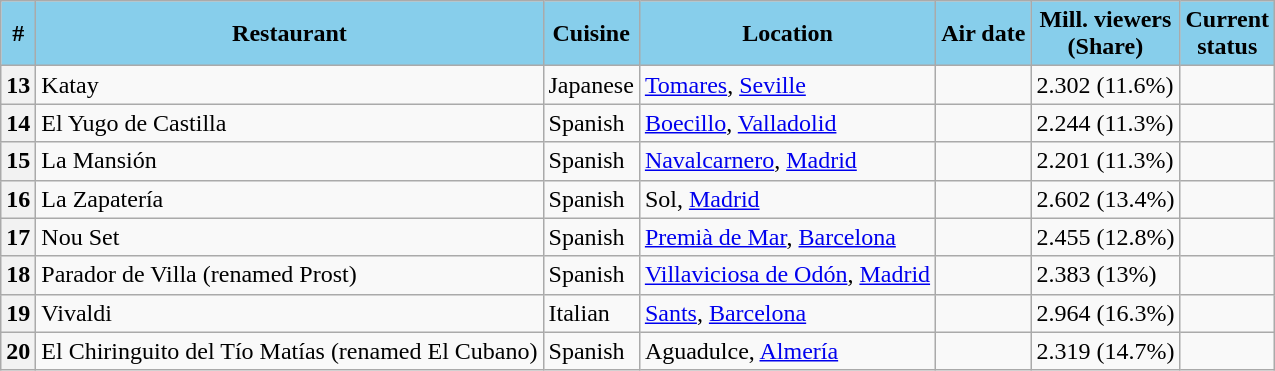<table class=wikitable>
<tr style="background:SkyBlue">
<td align=center><strong>#</strong></td>
<td align=center><strong>Restaurant</strong></td>
<td align=center><strong>Cuisine</strong></td>
<td align=center><strong>Location</strong></td>
<td align=center><strong>Air date</strong></td>
<td align=center><strong>Mill. viewers<br>(Share)</strong></td>
<td align=center><strong>Current<br>status</strong></td>
</tr>
<tr>
<th>13</th>
<td>Katay</td>
<td>Japanese</td>
<td><a href='#'>Tomares</a>, <a href='#'>Seville</a></td>
<td></td>
<td>2.302 (11.6%)</td>
<td></td>
</tr>
<tr>
<th>14</th>
<td>El Yugo de Castilla</td>
<td>Spanish</td>
<td><a href='#'>Boecillo</a>, <a href='#'>Valladolid</a></td>
<td></td>
<td>2.244 (11.3%)</td>
<td></td>
</tr>
<tr>
<th>15</th>
<td>La Mansión</td>
<td>Spanish</td>
<td><a href='#'>Navalcarnero</a>, <a href='#'>Madrid</a></td>
<td></td>
<td>2.201 (11.3%)</td>
<td></td>
</tr>
<tr>
<th>16</th>
<td>La Zapatería</td>
<td>Spanish</td>
<td>Sol, <a href='#'>Madrid</a></td>
<td></td>
<td>2.602 (13.4%)</td>
<td></td>
</tr>
<tr>
<th>17</th>
<td>Nou Set</td>
<td>Spanish</td>
<td><a href='#'>Premià de Mar</a>, <a href='#'>Barcelona</a></td>
<td></td>
<td>2.455 (12.8%)</td>
<td></td>
</tr>
<tr>
<th>18</th>
<td>Parador de Villa (renamed Prost)</td>
<td>Spanish</td>
<td><a href='#'>Villaviciosa de Odón</a>, <a href='#'>Madrid</a></td>
<td></td>
<td>2.383 (13%)</td>
<td></td>
</tr>
<tr>
<th>19</th>
<td>Vivaldi</td>
<td>Italian</td>
<td><a href='#'>Sants</a>, <a href='#'>Barcelona</a></td>
<td></td>
<td>2.964 (16.3%)</td>
<td></td>
</tr>
<tr>
<th>20</th>
<td>El Chiringuito del Tío Matías (renamed El Cubano)</td>
<td>Spanish</td>
<td>Aguadulce, <a href='#'>Almería</a></td>
<td></td>
<td>2.319 (14.7%)</td>
<td></td>
</tr>
</table>
